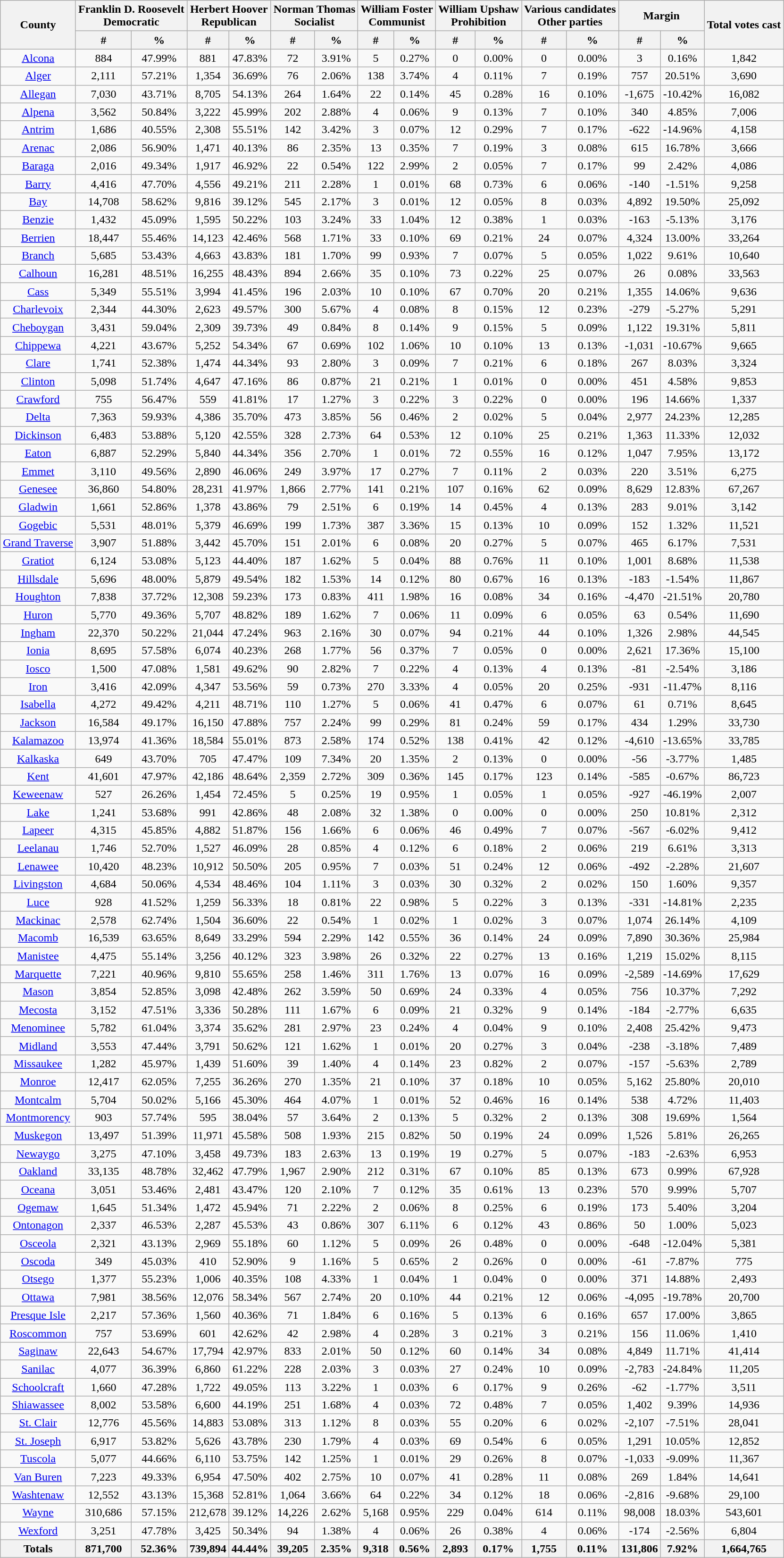<table class="wikitable sortable">
<tr>
<th colspan="1" rowspan="2">County</th>
<th style="text-align:center;" colspan="2">Franklin D. Roosevelt<br>Democratic</th>
<th style="text-align:center;" colspan="2">Herbert Hoover<br>Republican</th>
<th style="text-align:center;" colspan="2">Norman Thomas<br>Socialist</th>
<th style="text-align:center;" colspan="2">William Foster<br>Communist</th>
<th style="text-align:center;" colspan="2">William Upshaw<br>Prohibition</th>
<th style="text-align:center;" colspan="2">Various candidates<br>Other parties</th>
<th style="text-align:center;" colspan="2">Margin</th>
<th colspan="1" rowspan="2" style="text-align:center;">Total votes cast</th>
</tr>
<tr>
<th style="text-align:center;" data-sort-type="number">#</th>
<th style="text-align:center;" data-sort-type="number">%</th>
<th style="text-align:center;" data-sort-type="number">#</th>
<th style="text-align:center;" data-sort-type="number">%</th>
<th style="text-align:center;" data-sort-type="number">#</th>
<th style="text-align:center;" data-sort-type="number">%</th>
<th style="text-align:center;" data-sort-type="number">#</th>
<th style="text-align:center;" data-sort-type="number">%</th>
<th style="text-align:center;" data-sort-type="number">#</th>
<th style="text-align:center;" data-sort-type="number">%</th>
<th style="text-align:center;" data-sort-type="number">#</th>
<th style="text-align:center;" data-sort-type="number">%</th>
<th style="text-align:center;" data-sort-type="number">#</th>
<th style="text-align:center;" data-sort-type="number">%</th>
</tr>
<tr style="text-align:center;">
<td><a href='#'>Alcona</a></td>
<td>884</td>
<td>47.99%</td>
<td>881</td>
<td>47.83%</td>
<td>72</td>
<td>3.91%</td>
<td>5</td>
<td>0.27%</td>
<td>0</td>
<td>0.00%</td>
<td>0</td>
<td>0.00%</td>
<td>3</td>
<td>0.16%</td>
<td>1,842</td>
</tr>
<tr style="text-align:center;">
<td><a href='#'>Alger</a></td>
<td>2,111</td>
<td>57.21%</td>
<td>1,354</td>
<td>36.69%</td>
<td>76</td>
<td>2.06%</td>
<td>138</td>
<td>3.74%</td>
<td>4</td>
<td>0.11%</td>
<td>7</td>
<td>0.19%</td>
<td>757</td>
<td>20.51%</td>
<td>3,690</td>
</tr>
<tr style="text-align:center;">
<td><a href='#'>Allegan</a></td>
<td>7,030</td>
<td>43.71%</td>
<td>8,705</td>
<td>54.13%</td>
<td>264</td>
<td>1.64%</td>
<td>22</td>
<td>0.14%</td>
<td>45</td>
<td>0.28%</td>
<td>16</td>
<td>0.10%</td>
<td>-1,675</td>
<td>-10.42%</td>
<td>16,082</td>
</tr>
<tr style="text-align:center;">
<td><a href='#'>Alpena</a></td>
<td>3,562</td>
<td>50.84%</td>
<td>3,222</td>
<td>45.99%</td>
<td>202</td>
<td>2.88%</td>
<td>4</td>
<td>0.06%</td>
<td>9</td>
<td>0.13%</td>
<td>7</td>
<td>0.10%</td>
<td>340</td>
<td>4.85%</td>
<td>7,006</td>
</tr>
<tr style="text-align:center;">
<td><a href='#'>Antrim</a></td>
<td>1,686</td>
<td>40.55%</td>
<td>2,308</td>
<td>55.51%</td>
<td>142</td>
<td>3.42%</td>
<td>3</td>
<td>0.07%</td>
<td>12</td>
<td>0.29%</td>
<td>7</td>
<td>0.17%</td>
<td>-622</td>
<td>-14.96%</td>
<td>4,158</td>
</tr>
<tr style="text-align:center;">
<td><a href='#'>Arenac</a></td>
<td>2,086</td>
<td>56.90%</td>
<td>1,471</td>
<td>40.13%</td>
<td>86</td>
<td>2.35%</td>
<td>13</td>
<td>0.35%</td>
<td>7</td>
<td>0.19%</td>
<td>3</td>
<td>0.08%</td>
<td>615</td>
<td>16.78%</td>
<td>3,666</td>
</tr>
<tr style="text-align:center;">
<td><a href='#'>Baraga</a></td>
<td>2,016</td>
<td>49.34%</td>
<td>1,917</td>
<td>46.92%</td>
<td>22</td>
<td>0.54%</td>
<td>122</td>
<td>2.99%</td>
<td>2</td>
<td>0.05%</td>
<td>7</td>
<td>0.17%</td>
<td>99</td>
<td>2.42%</td>
<td>4,086</td>
</tr>
<tr style="text-align:center;">
<td><a href='#'>Barry</a></td>
<td>4,416</td>
<td>47.70%</td>
<td>4,556</td>
<td>49.21%</td>
<td>211</td>
<td>2.28%</td>
<td>1</td>
<td>0.01%</td>
<td>68</td>
<td>0.73%</td>
<td>6</td>
<td>0.06%</td>
<td>-140</td>
<td>-1.51%</td>
<td>9,258</td>
</tr>
<tr style="text-align:center;">
<td><a href='#'>Bay</a></td>
<td>14,708</td>
<td>58.62%</td>
<td>9,816</td>
<td>39.12%</td>
<td>545</td>
<td>2.17%</td>
<td>3</td>
<td>0.01%</td>
<td>12</td>
<td>0.05%</td>
<td>8</td>
<td>0.03%</td>
<td>4,892</td>
<td>19.50%</td>
<td>25,092</td>
</tr>
<tr style="text-align:center;">
<td><a href='#'>Benzie</a></td>
<td>1,432</td>
<td>45.09%</td>
<td>1,595</td>
<td>50.22%</td>
<td>103</td>
<td>3.24%</td>
<td>33</td>
<td>1.04%</td>
<td>12</td>
<td>0.38%</td>
<td>1</td>
<td>0.03%</td>
<td>-163</td>
<td>-5.13%</td>
<td>3,176</td>
</tr>
<tr style="text-align:center;">
<td><a href='#'>Berrien</a></td>
<td>18,447</td>
<td>55.46%</td>
<td>14,123</td>
<td>42.46%</td>
<td>568</td>
<td>1.71%</td>
<td>33</td>
<td>0.10%</td>
<td>69</td>
<td>0.21%</td>
<td>24</td>
<td>0.07%</td>
<td>4,324</td>
<td>13.00%</td>
<td>33,264</td>
</tr>
<tr style="text-align:center;">
<td><a href='#'>Branch</a></td>
<td>5,685</td>
<td>53.43%</td>
<td>4,663</td>
<td>43.83%</td>
<td>181</td>
<td>1.70%</td>
<td>99</td>
<td>0.93%</td>
<td>7</td>
<td>0.07%</td>
<td>5</td>
<td>0.05%</td>
<td>1,022</td>
<td>9.61%</td>
<td>10,640</td>
</tr>
<tr style="text-align:center;">
<td><a href='#'>Calhoun</a></td>
<td>16,281</td>
<td>48.51%</td>
<td>16,255</td>
<td>48.43%</td>
<td>894</td>
<td>2.66%</td>
<td>35</td>
<td>0.10%</td>
<td>73</td>
<td>0.22%</td>
<td>25</td>
<td>0.07%</td>
<td>26</td>
<td>0.08%</td>
<td>33,563</td>
</tr>
<tr style="text-align:center;">
<td><a href='#'>Cass</a></td>
<td>5,349</td>
<td>55.51%</td>
<td>3,994</td>
<td>41.45%</td>
<td>196</td>
<td>2.03%</td>
<td>10</td>
<td>0.10%</td>
<td>67</td>
<td>0.70%</td>
<td>20</td>
<td>0.21%</td>
<td>1,355</td>
<td>14.06%</td>
<td>9,636</td>
</tr>
<tr style="text-align:center;">
<td><a href='#'>Charlevoix</a></td>
<td>2,344</td>
<td>44.30%</td>
<td>2,623</td>
<td>49.57%</td>
<td>300</td>
<td>5.67%</td>
<td>4</td>
<td>0.08%</td>
<td>8</td>
<td>0.15%</td>
<td>12</td>
<td>0.23%</td>
<td>-279</td>
<td>-5.27%</td>
<td>5,291</td>
</tr>
<tr style="text-align:center;">
<td><a href='#'>Cheboygan</a></td>
<td>3,431</td>
<td>59.04%</td>
<td>2,309</td>
<td>39.73%</td>
<td>49</td>
<td>0.84%</td>
<td>8</td>
<td>0.14%</td>
<td>9</td>
<td>0.15%</td>
<td>5</td>
<td>0.09%</td>
<td>1,122</td>
<td>19.31%</td>
<td>5,811</td>
</tr>
<tr style="text-align:center;">
<td><a href='#'>Chippewa</a></td>
<td>4,221</td>
<td>43.67%</td>
<td>5,252</td>
<td>54.34%</td>
<td>67</td>
<td>0.69%</td>
<td>102</td>
<td>1.06%</td>
<td>10</td>
<td>0.10%</td>
<td>13</td>
<td>0.13%</td>
<td>-1,031</td>
<td>-10.67%</td>
<td>9,665</td>
</tr>
<tr style="text-align:center;">
<td><a href='#'>Clare</a></td>
<td>1,741</td>
<td>52.38%</td>
<td>1,474</td>
<td>44.34%</td>
<td>93</td>
<td>2.80%</td>
<td>3</td>
<td>0.09%</td>
<td>7</td>
<td>0.21%</td>
<td>6</td>
<td>0.18%</td>
<td>267</td>
<td>8.03%</td>
<td>3,324</td>
</tr>
<tr style="text-align:center;">
<td><a href='#'>Clinton</a></td>
<td>5,098</td>
<td>51.74%</td>
<td>4,647</td>
<td>47.16%</td>
<td>86</td>
<td>0.87%</td>
<td>21</td>
<td>0.21%</td>
<td>1</td>
<td>0.01%</td>
<td>0</td>
<td>0.00%</td>
<td>451</td>
<td>4.58%</td>
<td>9,853</td>
</tr>
<tr style="text-align:center;">
<td><a href='#'>Crawford</a></td>
<td>755</td>
<td>56.47%</td>
<td>559</td>
<td>41.81%</td>
<td>17</td>
<td>1.27%</td>
<td>3</td>
<td>0.22%</td>
<td>3</td>
<td>0.22%</td>
<td>0</td>
<td>0.00%</td>
<td>196</td>
<td>14.66%</td>
<td>1,337</td>
</tr>
<tr style="text-align:center;">
<td><a href='#'>Delta</a></td>
<td>7,363</td>
<td>59.93%</td>
<td>4,386</td>
<td>35.70%</td>
<td>473</td>
<td>3.85%</td>
<td>56</td>
<td>0.46%</td>
<td>2</td>
<td>0.02%</td>
<td>5</td>
<td>0.04%</td>
<td>2,977</td>
<td>24.23%</td>
<td>12,285</td>
</tr>
<tr style="text-align:center;">
<td><a href='#'>Dickinson</a></td>
<td>6,483</td>
<td>53.88%</td>
<td>5,120</td>
<td>42.55%</td>
<td>328</td>
<td>2.73%</td>
<td>64</td>
<td>0.53%</td>
<td>12</td>
<td>0.10%</td>
<td>25</td>
<td>0.21%</td>
<td>1,363</td>
<td>11.33%</td>
<td>12,032</td>
</tr>
<tr style="text-align:center;">
<td><a href='#'>Eaton</a></td>
<td>6,887</td>
<td>52.29%</td>
<td>5,840</td>
<td>44.34%</td>
<td>356</td>
<td>2.70%</td>
<td>1</td>
<td>0.01%</td>
<td>72</td>
<td>0.55%</td>
<td>16</td>
<td>0.12%</td>
<td>1,047</td>
<td>7.95%</td>
<td>13,172</td>
</tr>
<tr style="text-align:center;">
<td><a href='#'>Emmet</a></td>
<td>3,110</td>
<td>49.56%</td>
<td>2,890</td>
<td>46.06%</td>
<td>249</td>
<td>3.97%</td>
<td>17</td>
<td>0.27%</td>
<td>7</td>
<td>0.11%</td>
<td>2</td>
<td>0.03%</td>
<td>220</td>
<td>3.51%</td>
<td>6,275</td>
</tr>
<tr style="text-align:center;">
<td><a href='#'>Genesee</a></td>
<td>36,860</td>
<td>54.80%</td>
<td>28,231</td>
<td>41.97%</td>
<td>1,866</td>
<td>2.77%</td>
<td>141</td>
<td>0.21%</td>
<td>107</td>
<td>0.16%</td>
<td>62</td>
<td>0.09%</td>
<td>8,629</td>
<td>12.83%</td>
<td>67,267</td>
</tr>
<tr style="text-align:center;">
<td><a href='#'>Gladwin</a></td>
<td>1,661</td>
<td>52.86%</td>
<td>1,378</td>
<td>43.86%</td>
<td>79</td>
<td>2.51%</td>
<td>6</td>
<td>0.19%</td>
<td>14</td>
<td>0.45%</td>
<td>4</td>
<td>0.13%</td>
<td>283</td>
<td>9.01%</td>
<td>3,142</td>
</tr>
<tr style="text-align:center;">
<td><a href='#'>Gogebic</a></td>
<td>5,531</td>
<td>48.01%</td>
<td>5,379</td>
<td>46.69%</td>
<td>199</td>
<td>1.73%</td>
<td>387</td>
<td>3.36%</td>
<td>15</td>
<td>0.13%</td>
<td>10</td>
<td>0.09%</td>
<td>152</td>
<td>1.32%</td>
<td>11,521</td>
</tr>
<tr style="text-align:center;">
<td><a href='#'>Grand Traverse</a></td>
<td>3,907</td>
<td>51.88%</td>
<td>3,442</td>
<td>45.70%</td>
<td>151</td>
<td>2.01%</td>
<td>6</td>
<td>0.08%</td>
<td>20</td>
<td>0.27%</td>
<td>5</td>
<td>0.07%</td>
<td>465</td>
<td>6.17%</td>
<td>7,531</td>
</tr>
<tr style="text-align:center;">
<td><a href='#'>Gratiot</a></td>
<td>6,124</td>
<td>53.08%</td>
<td>5,123</td>
<td>44.40%</td>
<td>187</td>
<td>1.62%</td>
<td>5</td>
<td>0.04%</td>
<td>88</td>
<td>0.76%</td>
<td>11</td>
<td>0.10%</td>
<td>1,001</td>
<td>8.68%</td>
<td>11,538</td>
</tr>
<tr style="text-align:center;">
<td><a href='#'>Hillsdale</a></td>
<td>5,696</td>
<td>48.00%</td>
<td>5,879</td>
<td>49.54%</td>
<td>182</td>
<td>1.53%</td>
<td>14</td>
<td>0.12%</td>
<td>80</td>
<td>0.67%</td>
<td>16</td>
<td>0.13%</td>
<td>-183</td>
<td>-1.54%</td>
<td>11,867</td>
</tr>
<tr style="text-align:center;">
<td><a href='#'>Houghton</a></td>
<td>7,838</td>
<td>37.72%</td>
<td>12,308</td>
<td>59.23%</td>
<td>173</td>
<td>0.83%</td>
<td>411</td>
<td>1.98%</td>
<td>16</td>
<td>0.08%</td>
<td>34</td>
<td>0.16%</td>
<td>-4,470</td>
<td>-21.51%</td>
<td>20,780</td>
</tr>
<tr style="text-align:center;">
<td><a href='#'>Huron</a></td>
<td>5,770</td>
<td>49.36%</td>
<td>5,707</td>
<td>48.82%</td>
<td>189</td>
<td>1.62%</td>
<td>7</td>
<td>0.06%</td>
<td>11</td>
<td>0.09%</td>
<td>6</td>
<td>0.05%</td>
<td>63</td>
<td>0.54%</td>
<td>11,690</td>
</tr>
<tr style="text-align:center;">
<td><a href='#'>Ingham</a></td>
<td>22,370</td>
<td>50.22%</td>
<td>21,044</td>
<td>47.24%</td>
<td>963</td>
<td>2.16%</td>
<td>30</td>
<td>0.07%</td>
<td>94</td>
<td>0.21%</td>
<td>44</td>
<td>0.10%</td>
<td>1,326</td>
<td>2.98%</td>
<td>44,545</td>
</tr>
<tr style="text-align:center;">
<td><a href='#'>Ionia</a></td>
<td>8,695</td>
<td>57.58%</td>
<td>6,074</td>
<td>40.23%</td>
<td>268</td>
<td>1.77%</td>
<td>56</td>
<td>0.37%</td>
<td>7</td>
<td>0.05%</td>
<td>0</td>
<td>0.00%</td>
<td>2,621</td>
<td>17.36%</td>
<td>15,100</td>
</tr>
<tr style="text-align:center;">
<td><a href='#'>Iosco</a></td>
<td>1,500</td>
<td>47.08%</td>
<td>1,581</td>
<td>49.62%</td>
<td>90</td>
<td>2.82%</td>
<td>7</td>
<td>0.22%</td>
<td>4</td>
<td>0.13%</td>
<td>4</td>
<td>0.13%</td>
<td>-81</td>
<td>-2.54%</td>
<td>3,186</td>
</tr>
<tr style="text-align:center;">
<td><a href='#'>Iron</a></td>
<td>3,416</td>
<td>42.09%</td>
<td>4,347</td>
<td>53.56%</td>
<td>59</td>
<td>0.73%</td>
<td>270</td>
<td>3.33%</td>
<td>4</td>
<td>0.05%</td>
<td>20</td>
<td>0.25%</td>
<td>-931</td>
<td>-11.47%</td>
<td>8,116</td>
</tr>
<tr style="text-align:center;">
<td><a href='#'>Isabella</a></td>
<td>4,272</td>
<td>49.42%</td>
<td>4,211</td>
<td>48.71%</td>
<td>110</td>
<td>1.27%</td>
<td>5</td>
<td>0.06%</td>
<td>41</td>
<td>0.47%</td>
<td>6</td>
<td>0.07%</td>
<td>61</td>
<td>0.71%</td>
<td>8,645</td>
</tr>
<tr style="text-align:center;">
<td><a href='#'>Jackson</a></td>
<td>16,584</td>
<td>49.17%</td>
<td>16,150</td>
<td>47.88%</td>
<td>757</td>
<td>2.24%</td>
<td>99</td>
<td>0.29%</td>
<td>81</td>
<td>0.24%</td>
<td>59</td>
<td>0.17%</td>
<td>434</td>
<td>1.29%</td>
<td>33,730</td>
</tr>
<tr style="text-align:center;">
<td><a href='#'>Kalamazoo</a></td>
<td>13,974</td>
<td>41.36%</td>
<td>18,584</td>
<td>55.01%</td>
<td>873</td>
<td>2.58%</td>
<td>174</td>
<td>0.52%</td>
<td>138</td>
<td>0.41%</td>
<td>42</td>
<td>0.12%</td>
<td>-4,610</td>
<td>-13.65%</td>
<td>33,785</td>
</tr>
<tr style="text-align:center;">
<td><a href='#'>Kalkaska</a></td>
<td>649</td>
<td>43.70%</td>
<td>705</td>
<td>47.47%</td>
<td>109</td>
<td>7.34%</td>
<td>20</td>
<td>1.35%</td>
<td>2</td>
<td>0.13%</td>
<td>0</td>
<td>0.00%</td>
<td>-56</td>
<td>-3.77%</td>
<td>1,485</td>
</tr>
<tr style="text-align:center;">
<td><a href='#'>Kent</a></td>
<td>41,601</td>
<td>47.97%</td>
<td>42,186</td>
<td>48.64%</td>
<td>2,359</td>
<td>2.72%</td>
<td>309</td>
<td>0.36%</td>
<td>145</td>
<td>0.17%</td>
<td>123</td>
<td>0.14%</td>
<td>-585</td>
<td>-0.67%</td>
<td>86,723</td>
</tr>
<tr style="text-align:center;">
<td><a href='#'>Keweenaw</a></td>
<td>527</td>
<td>26.26%</td>
<td>1,454</td>
<td>72.45%</td>
<td>5</td>
<td>0.25%</td>
<td>19</td>
<td>0.95%</td>
<td>1</td>
<td>0.05%</td>
<td>1</td>
<td>0.05%</td>
<td>-927</td>
<td>-46.19%</td>
<td>2,007</td>
</tr>
<tr style="text-align:center;">
<td><a href='#'>Lake</a></td>
<td>1,241</td>
<td>53.68%</td>
<td>991</td>
<td>42.86%</td>
<td>48</td>
<td>2.08%</td>
<td>32</td>
<td>1.38%</td>
<td>0</td>
<td>0.00%</td>
<td>0</td>
<td>0.00%</td>
<td>250</td>
<td>10.81%</td>
<td>2,312</td>
</tr>
<tr style="text-align:center;">
<td><a href='#'>Lapeer</a></td>
<td>4,315</td>
<td>45.85%</td>
<td>4,882</td>
<td>51.87%</td>
<td>156</td>
<td>1.66%</td>
<td>6</td>
<td>0.06%</td>
<td>46</td>
<td>0.49%</td>
<td>7</td>
<td>0.07%</td>
<td>-567</td>
<td>-6.02%</td>
<td>9,412</td>
</tr>
<tr style="text-align:center;">
<td><a href='#'>Leelanau</a></td>
<td>1,746</td>
<td>52.70%</td>
<td>1,527</td>
<td>46.09%</td>
<td>28</td>
<td>0.85%</td>
<td>4</td>
<td>0.12%</td>
<td>6</td>
<td>0.18%</td>
<td>2</td>
<td>0.06%</td>
<td>219</td>
<td>6.61%</td>
<td>3,313</td>
</tr>
<tr style="text-align:center;">
<td><a href='#'>Lenawee</a></td>
<td>10,420</td>
<td>48.23%</td>
<td>10,912</td>
<td>50.50%</td>
<td>205</td>
<td>0.95%</td>
<td>7</td>
<td>0.03%</td>
<td>51</td>
<td>0.24%</td>
<td>12</td>
<td>0.06%</td>
<td>-492</td>
<td>-2.28%</td>
<td>21,607</td>
</tr>
<tr style="text-align:center;">
<td><a href='#'>Livingston</a></td>
<td>4,684</td>
<td>50.06%</td>
<td>4,534</td>
<td>48.46%</td>
<td>104</td>
<td>1.11%</td>
<td>3</td>
<td>0.03%</td>
<td>30</td>
<td>0.32%</td>
<td>2</td>
<td>0.02%</td>
<td>150</td>
<td>1.60%</td>
<td>9,357</td>
</tr>
<tr style="text-align:center;">
<td><a href='#'>Luce</a></td>
<td>928</td>
<td>41.52%</td>
<td>1,259</td>
<td>56.33%</td>
<td>18</td>
<td>0.81%</td>
<td>22</td>
<td>0.98%</td>
<td>5</td>
<td>0.22%</td>
<td>3</td>
<td>0.13%</td>
<td>-331</td>
<td>-14.81%</td>
<td>2,235</td>
</tr>
<tr style="text-align:center;">
<td><a href='#'>Mackinac</a></td>
<td>2,578</td>
<td>62.74%</td>
<td>1,504</td>
<td>36.60%</td>
<td>22</td>
<td>0.54%</td>
<td>1</td>
<td>0.02%</td>
<td>1</td>
<td>0.02%</td>
<td>3</td>
<td>0.07%</td>
<td>1,074</td>
<td>26.14%</td>
<td>4,109</td>
</tr>
<tr style="text-align:center;">
<td><a href='#'>Macomb</a></td>
<td>16,539</td>
<td>63.65%</td>
<td>8,649</td>
<td>33.29%</td>
<td>594</td>
<td>2.29%</td>
<td>142</td>
<td>0.55%</td>
<td>36</td>
<td>0.14%</td>
<td>24</td>
<td>0.09%</td>
<td>7,890</td>
<td>30.36%</td>
<td>25,984</td>
</tr>
<tr style="text-align:center;">
<td><a href='#'>Manistee</a></td>
<td>4,475</td>
<td>55.14%</td>
<td>3,256</td>
<td>40.12%</td>
<td>323</td>
<td>3.98%</td>
<td>26</td>
<td>0.32%</td>
<td>22</td>
<td>0.27%</td>
<td>13</td>
<td>0.16%</td>
<td>1,219</td>
<td>15.02%</td>
<td>8,115</td>
</tr>
<tr style="text-align:center;">
<td><a href='#'>Marquette</a></td>
<td>7,221</td>
<td>40.96%</td>
<td>9,810</td>
<td>55.65%</td>
<td>258</td>
<td>1.46%</td>
<td>311</td>
<td>1.76%</td>
<td>13</td>
<td>0.07%</td>
<td>16</td>
<td>0.09%</td>
<td>-2,589</td>
<td>-14.69%</td>
<td>17,629</td>
</tr>
<tr style="text-align:center;">
<td><a href='#'>Mason</a></td>
<td>3,854</td>
<td>52.85%</td>
<td>3,098</td>
<td>42.48%</td>
<td>262</td>
<td>3.59%</td>
<td>50</td>
<td>0.69%</td>
<td>24</td>
<td>0.33%</td>
<td>4</td>
<td>0.05%</td>
<td>756</td>
<td>10.37%</td>
<td>7,292</td>
</tr>
<tr style="text-align:center;">
<td><a href='#'>Mecosta</a></td>
<td>3,152</td>
<td>47.51%</td>
<td>3,336</td>
<td>50.28%</td>
<td>111</td>
<td>1.67%</td>
<td>6</td>
<td>0.09%</td>
<td>21</td>
<td>0.32%</td>
<td>9</td>
<td>0.14%</td>
<td>-184</td>
<td>-2.77%</td>
<td>6,635</td>
</tr>
<tr style="text-align:center;">
<td><a href='#'>Menominee</a></td>
<td>5,782</td>
<td>61.04%</td>
<td>3,374</td>
<td>35.62%</td>
<td>281</td>
<td>2.97%</td>
<td>23</td>
<td>0.24%</td>
<td>4</td>
<td>0.04%</td>
<td>9</td>
<td>0.10%</td>
<td>2,408</td>
<td>25.42%</td>
<td>9,473</td>
</tr>
<tr style="text-align:center;">
<td><a href='#'>Midland</a></td>
<td>3,553</td>
<td>47.44%</td>
<td>3,791</td>
<td>50.62%</td>
<td>121</td>
<td>1.62%</td>
<td>1</td>
<td>0.01%</td>
<td>20</td>
<td>0.27%</td>
<td>3</td>
<td>0.04%</td>
<td>-238</td>
<td>-3.18%</td>
<td>7,489</td>
</tr>
<tr style="text-align:center;">
<td><a href='#'>Missaukee</a></td>
<td>1,282</td>
<td>45.97%</td>
<td>1,439</td>
<td>51.60%</td>
<td>39</td>
<td>1.40%</td>
<td>4</td>
<td>0.14%</td>
<td>23</td>
<td>0.82%</td>
<td>2</td>
<td>0.07%</td>
<td>-157</td>
<td>-5.63%</td>
<td>2,789</td>
</tr>
<tr style="text-align:center;">
<td><a href='#'>Monroe</a></td>
<td>12,417</td>
<td>62.05%</td>
<td>7,255</td>
<td>36.26%</td>
<td>270</td>
<td>1.35%</td>
<td>21</td>
<td>0.10%</td>
<td>37</td>
<td>0.18%</td>
<td>10</td>
<td>0.05%</td>
<td>5,162</td>
<td>25.80%</td>
<td>20,010</td>
</tr>
<tr style="text-align:center;">
<td><a href='#'>Montcalm</a></td>
<td>5,704</td>
<td>50.02%</td>
<td>5,166</td>
<td>45.30%</td>
<td>464</td>
<td>4.07%</td>
<td>1</td>
<td>0.01%</td>
<td>52</td>
<td>0.46%</td>
<td>16</td>
<td>0.14%</td>
<td>538</td>
<td>4.72%</td>
<td>11,403</td>
</tr>
<tr style="text-align:center;">
<td><a href='#'>Montmorency</a></td>
<td>903</td>
<td>57.74%</td>
<td>595</td>
<td>38.04%</td>
<td>57</td>
<td>3.64%</td>
<td>2</td>
<td>0.13%</td>
<td>5</td>
<td>0.32%</td>
<td>2</td>
<td>0.13%</td>
<td>308</td>
<td>19.69%</td>
<td>1,564</td>
</tr>
<tr style="text-align:center;">
<td><a href='#'>Muskegon</a></td>
<td>13,497</td>
<td>51.39%</td>
<td>11,971</td>
<td>45.58%</td>
<td>508</td>
<td>1.93%</td>
<td>215</td>
<td>0.82%</td>
<td>50</td>
<td>0.19%</td>
<td>24</td>
<td>0.09%</td>
<td>1,526</td>
<td>5.81%</td>
<td>26,265</td>
</tr>
<tr style="text-align:center;">
<td><a href='#'>Newaygo</a></td>
<td>3,275</td>
<td>47.10%</td>
<td>3,458</td>
<td>49.73%</td>
<td>183</td>
<td>2.63%</td>
<td>13</td>
<td>0.19%</td>
<td>19</td>
<td>0.27%</td>
<td>5</td>
<td>0.07%</td>
<td>-183</td>
<td>-2.63%</td>
<td>6,953</td>
</tr>
<tr style="text-align:center;">
<td><a href='#'>Oakland</a></td>
<td>33,135</td>
<td>48.78%</td>
<td>32,462</td>
<td>47.79%</td>
<td>1,967</td>
<td>2.90%</td>
<td>212</td>
<td>0.31%</td>
<td>67</td>
<td>0.10%</td>
<td>85</td>
<td>0.13%</td>
<td>673</td>
<td>0.99%</td>
<td>67,928</td>
</tr>
<tr style="text-align:center;">
<td><a href='#'>Oceana</a></td>
<td>3,051</td>
<td>53.46%</td>
<td>2,481</td>
<td>43.47%</td>
<td>120</td>
<td>2.10%</td>
<td>7</td>
<td>0.12%</td>
<td>35</td>
<td>0.61%</td>
<td>13</td>
<td>0.23%</td>
<td>570</td>
<td>9.99%</td>
<td>5,707</td>
</tr>
<tr style="text-align:center;">
<td><a href='#'>Ogemaw</a></td>
<td>1,645</td>
<td>51.34%</td>
<td>1,472</td>
<td>45.94%</td>
<td>71</td>
<td>2.22%</td>
<td>2</td>
<td>0.06%</td>
<td>8</td>
<td>0.25%</td>
<td>6</td>
<td>0.19%</td>
<td>173</td>
<td>5.40%</td>
<td>3,204</td>
</tr>
<tr style="text-align:center;">
<td><a href='#'>Ontonagon</a></td>
<td>2,337</td>
<td>46.53%</td>
<td>2,287</td>
<td>45.53%</td>
<td>43</td>
<td>0.86%</td>
<td>307</td>
<td>6.11%</td>
<td>6</td>
<td>0.12%</td>
<td>43</td>
<td>0.86%</td>
<td>50</td>
<td>1.00%</td>
<td>5,023</td>
</tr>
<tr style="text-align:center;">
<td><a href='#'>Osceola</a></td>
<td>2,321</td>
<td>43.13%</td>
<td>2,969</td>
<td>55.18%</td>
<td>60</td>
<td>1.12%</td>
<td>5</td>
<td>0.09%</td>
<td>26</td>
<td>0.48%</td>
<td>0</td>
<td>0.00%</td>
<td>-648</td>
<td>-12.04%</td>
<td>5,381</td>
</tr>
<tr style="text-align:center;">
<td><a href='#'>Oscoda</a></td>
<td>349</td>
<td>45.03%</td>
<td>410</td>
<td>52.90%</td>
<td>9</td>
<td>1.16%</td>
<td>5</td>
<td>0.65%</td>
<td>2</td>
<td>0.26%</td>
<td>0</td>
<td>0.00%</td>
<td>-61</td>
<td>-7.87%</td>
<td>775</td>
</tr>
<tr style="text-align:center;">
<td><a href='#'>Otsego</a></td>
<td>1,377</td>
<td>55.23%</td>
<td>1,006</td>
<td>40.35%</td>
<td>108</td>
<td>4.33%</td>
<td>1</td>
<td>0.04%</td>
<td>1</td>
<td>0.04%</td>
<td>0</td>
<td>0.00%</td>
<td>371</td>
<td>14.88%</td>
<td>2,493</td>
</tr>
<tr style="text-align:center;">
<td><a href='#'>Ottawa</a></td>
<td>7,981</td>
<td>38.56%</td>
<td>12,076</td>
<td>58.34%</td>
<td>567</td>
<td>2.74%</td>
<td>20</td>
<td>0.10%</td>
<td>44</td>
<td>0.21%</td>
<td>12</td>
<td>0.06%</td>
<td>-4,095</td>
<td>-19.78%</td>
<td>20,700</td>
</tr>
<tr style="text-align:center;">
<td><a href='#'>Presque Isle</a></td>
<td>2,217</td>
<td>57.36%</td>
<td>1,560</td>
<td>40.36%</td>
<td>71</td>
<td>1.84%</td>
<td>6</td>
<td>0.16%</td>
<td>5</td>
<td>0.13%</td>
<td>6</td>
<td>0.16%</td>
<td>657</td>
<td>17.00%</td>
<td>3,865</td>
</tr>
<tr style="text-align:center;">
<td><a href='#'>Roscommon</a></td>
<td>757</td>
<td>53.69%</td>
<td>601</td>
<td>42.62%</td>
<td>42</td>
<td>2.98%</td>
<td>4</td>
<td>0.28%</td>
<td>3</td>
<td>0.21%</td>
<td>3</td>
<td>0.21%</td>
<td>156</td>
<td>11.06%</td>
<td>1,410</td>
</tr>
<tr style="text-align:center;">
<td><a href='#'>Saginaw</a></td>
<td>22,643</td>
<td>54.67%</td>
<td>17,794</td>
<td>42.97%</td>
<td>833</td>
<td>2.01%</td>
<td>50</td>
<td>0.12%</td>
<td>60</td>
<td>0.14%</td>
<td>34</td>
<td>0.08%</td>
<td>4,849</td>
<td>11.71%</td>
<td>41,414</td>
</tr>
<tr style="text-align:center;">
<td><a href='#'>Sanilac</a></td>
<td>4,077</td>
<td>36.39%</td>
<td>6,860</td>
<td>61.22%</td>
<td>228</td>
<td>2.03%</td>
<td>3</td>
<td>0.03%</td>
<td>27</td>
<td>0.24%</td>
<td>10</td>
<td>0.09%</td>
<td>-2,783</td>
<td>-24.84%</td>
<td>11,205</td>
</tr>
<tr style="text-align:center;">
<td><a href='#'>Schoolcraft</a></td>
<td>1,660</td>
<td>47.28%</td>
<td>1,722</td>
<td>49.05%</td>
<td>113</td>
<td>3.22%</td>
<td>1</td>
<td>0.03%</td>
<td>6</td>
<td>0.17%</td>
<td>9</td>
<td>0.26%</td>
<td>-62</td>
<td>-1.77%</td>
<td>3,511</td>
</tr>
<tr style="text-align:center;">
<td><a href='#'>Shiawassee</a></td>
<td>8,002</td>
<td>53.58%</td>
<td>6,600</td>
<td>44.19%</td>
<td>251</td>
<td>1.68%</td>
<td>4</td>
<td>0.03%</td>
<td>72</td>
<td>0.48%</td>
<td>7</td>
<td>0.05%</td>
<td>1,402</td>
<td>9.39%</td>
<td>14,936</td>
</tr>
<tr style="text-align:center;">
<td><a href='#'>St. Clair</a></td>
<td>12,776</td>
<td>45.56%</td>
<td>14,883</td>
<td>53.08%</td>
<td>313</td>
<td>1.12%</td>
<td>8</td>
<td>0.03%</td>
<td>55</td>
<td>0.20%</td>
<td>6</td>
<td>0.02%</td>
<td>-2,107</td>
<td>-7.51%</td>
<td>28,041</td>
</tr>
<tr style="text-align:center;">
<td><a href='#'>St. Joseph</a></td>
<td>6,917</td>
<td>53.82%</td>
<td>5,626</td>
<td>43.78%</td>
<td>230</td>
<td>1.79%</td>
<td>4</td>
<td>0.03%</td>
<td>69</td>
<td>0.54%</td>
<td>6</td>
<td>0.05%</td>
<td>1,291</td>
<td>10.05%</td>
<td>12,852</td>
</tr>
<tr style="text-align:center;">
<td><a href='#'>Tuscola</a></td>
<td>5,077</td>
<td>44.66%</td>
<td>6,110</td>
<td>53.75%</td>
<td>142</td>
<td>1.25%</td>
<td>1</td>
<td>0.01%</td>
<td>29</td>
<td>0.26%</td>
<td>8</td>
<td>0.07%</td>
<td>-1,033</td>
<td>-9.09%</td>
<td>11,367</td>
</tr>
<tr style="text-align:center;">
<td><a href='#'>Van Buren</a></td>
<td>7,223</td>
<td>49.33%</td>
<td>6,954</td>
<td>47.50%</td>
<td>402</td>
<td>2.75%</td>
<td>10</td>
<td>0.07%</td>
<td>41</td>
<td>0.28%</td>
<td>11</td>
<td>0.08%</td>
<td>269</td>
<td>1.84%</td>
<td>14,641</td>
</tr>
<tr style="text-align:center;">
<td><a href='#'>Washtenaw</a></td>
<td>12,552</td>
<td>43.13%</td>
<td>15,368</td>
<td>52.81%</td>
<td>1,064</td>
<td>3.66%</td>
<td>64</td>
<td>0.22%</td>
<td>34</td>
<td>0.12%</td>
<td>18</td>
<td>0.06%</td>
<td>-2,816</td>
<td>-9.68%</td>
<td>29,100</td>
</tr>
<tr style="text-align:center;">
<td><a href='#'>Wayne</a></td>
<td>310,686</td>
<td>57.15%</td>
<td>212,678</td>
<td>39.12%</td>
<td>14,226</td>
<td>2.62%</td>
<td>5,168</td>
<td>0.95%</td>
<td>229</td>
<td>0.04%</td>
<td>614</td>
<td>0.11%</td>
<td>98,008</td>
<td>18.03%</td>
<td>543,601</td>
</tr>
<tr style="text-align:center;">
<td><a href='#'>Wexford</a></td>
<td>3,251</td>
<td>47.78%</td>
<td>3,425</td>
<td>50.34%</td>
<td>94</td>
<td>1.38%</td>
<td>4</td>
<td>0.06%</td>
<td>26</td>
<td>0.38%</td>
<td>4</td>
<td>0.06%</td>
<td>-174</td>
<td>-2.56%</td>
<td>6,804</td>
</tr>
<tr style="text-align:center;">
<th>Totals</th>
<th>871,700</th>
<th>52.36%</th>
<th>739,894</th>
<th>44.44%</th>
<th>39,205</th>
<th>2.35%</th>
<th>9,318</th>
<th>0.56%</th>
<th>2,893</th>
<th>0.17%</th>
<th>1,755</th>
<th>0.11%</th>
<th>131,806</th>
<th>7.92%</th>
<th>1,664,765</th>
</tr>
</table>
